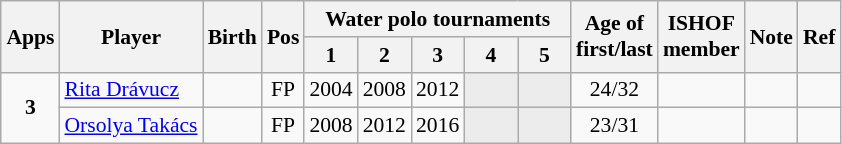<table class="wikitable sortable" style="text-align: center; font-size: 90%; margin-left: 1em;">
<tr>
<th rowspan="2">Apps</th>
<th rowspan="2">Player</th>
<th rowspan="2">Birth</th>
<th rowspan="2">Pos</th>
<th colspan="5">Water polo tournaments</th>
<th rowspan="2">Age of<br>first/last</th>
<th rowspan="2">ISHOF<br>member</th>
<th rowspan="2">Note</th>
<th rowspan="2" class="unsortable">Ref</th>
</tr>
<tr>
<th>1</th>
<th style="width: 2em;" class="unsortable">2</th>
<th style="width: 2em;" class="unsortable">3</th>
<th style="width: 2em;" class="unsortable">4</th>
<th style="width: 2em;" class="unsortable">5</th>
</tr>
<tr>
<td rowspan="2"><strong>3</strong></td>
<td style="text-align: left;" data-sort-value="Drávucz, Rita"><a href='#'>Rita Drávucz</a></td>
<td></td>
<td>FP</td>
<td>2004</td>
<td>2008</td>
<td>2012</td>
<td style="background-color: #ececec;"></td>
<td style="background-color: #ececec;"></td>
<td>24/32</td>
<td></td>
<td style="text-align: left;"></td>
<td></td>
</tr>
<tr>
<td style="text-align: left;" data-sort-value="Takács, Orsolya"><a href='#'>Orsolya Takács</a></td>
<td></td>
<td>FP</td>
<td>2008</td>
<td>2012</td>
<td>2016</td>
<td style="background-color: #ececec;"></td>
<td style="background-color: #ececec;"></td>
<td>23/31</td>
<td></td>
<td style="text-align: left;"></td>
<td></td>
</tr>
</table>
